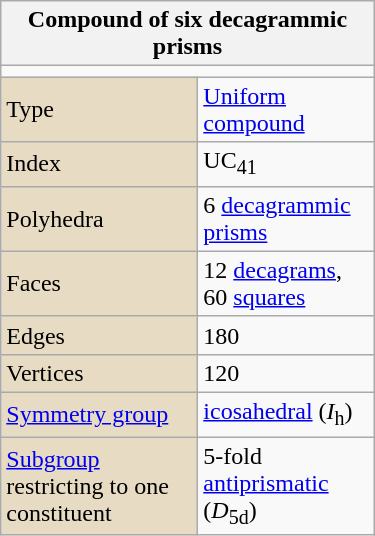<table class=wikitable style="float:right; margin-left:8px; width:250px">
<tr>
<th bgcolor=#e7dcc3 colspan=2>Compound of six decagrammic prisms</th>
</tr>
<tr>
<td align=center colspan=2></td>
</tr>
<tr>
<td bgcolor=#e7dcc3>Type</td>
<td><a href='#'>Uniform compound</a></td>
</tr>
<tr>
<td bgcolor=#e7dcc3>Index</td>
<td>UC<sub>41</sub></td>
</tr>
<tr>
<td bgcolor=#e7dcc3>Polyhedra</td>
<td>6 <a href='#'>decagrammic prisms</a></td>
</tr>
<tr>
<td bgcolor=#e7dcc3>Faces</td>
<td>12 <a href='#'>decagrams</a>, 60 <a href='#'>squares</a></td>
</tr>
<tr>
<td bgcolor=#e7dcc3>Edges</td>
<td>180</td>
</tr>
<tr>
<td bgcolor=#e7dcc3>Vertices</td>
<td>120</td>
</tr>
<tr>
<td bgcolor=#e7dcc3><a href='#'>Symmetry group</a></td>
<td><a href='#'>icosahedral</a> (<em>I</em><sub>h</sub>)</td>
</tr>
<tr>
<td bgcolor=#e7dcc3><a href='#'>Subgroup</a> restricting to one constituent</td>
<td>5-fold <a href='#'>antiprismatic</a> (<em>D</em><sub>5d</sub>)</td>
</tr>
</table>
